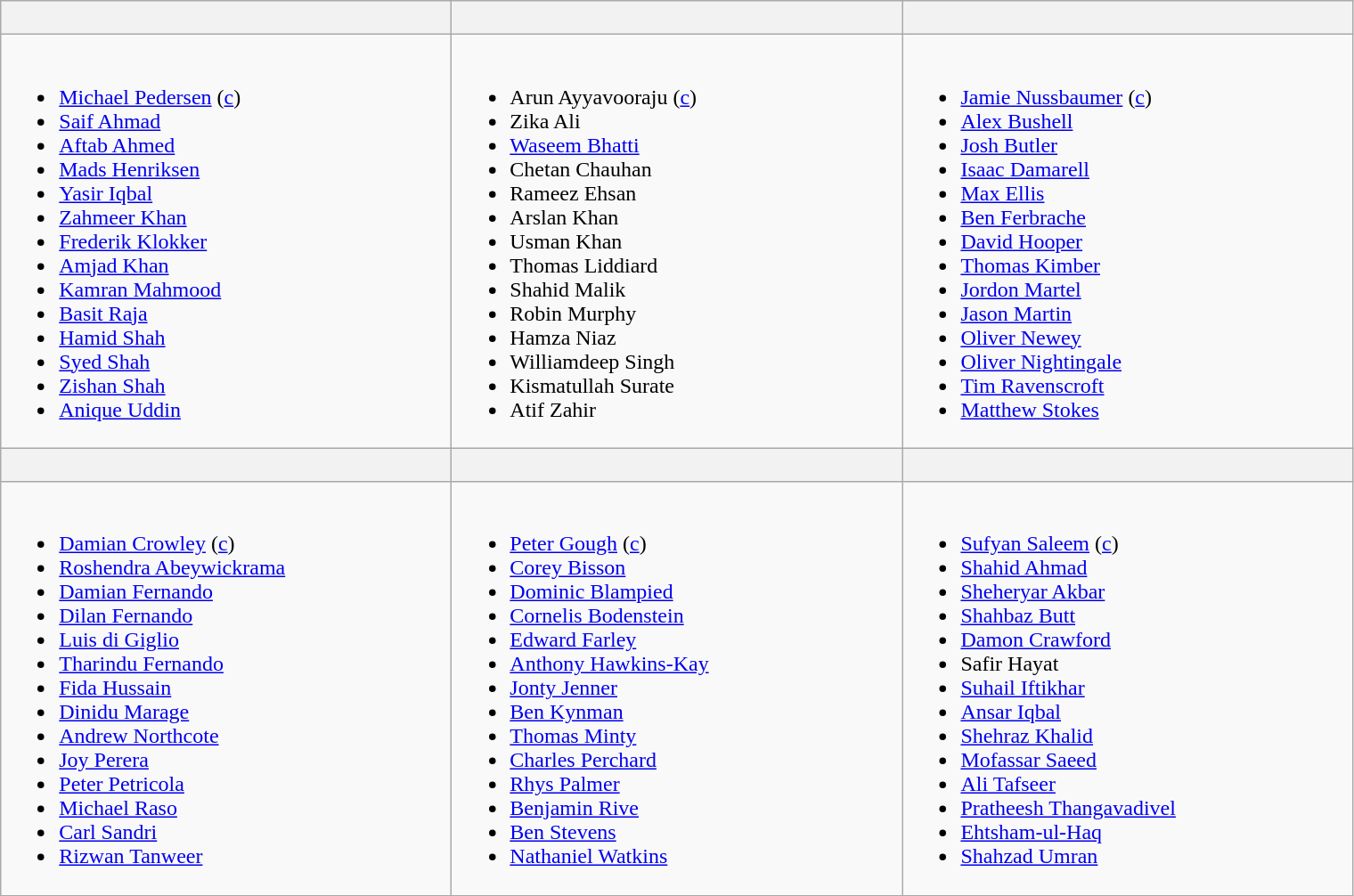<table class="wikitable">
<tr>
<th width=330><br><small></small></th>
<th width=330><br><small></small></th>
<th width=330><br><small></small></th>
</tr>
<tr>
<td valign=top><br><ul><li><a href='#'>Michael Pedersen</a> (<a href='#'>c</a>)</li><li><a href='#'>Saif Ahmad</a></li><li><a href='#'>Aftab Ahmed</a></li><li><a href='#'>Mads Henriksen</a></li><li><a href='#'>Yasir Iqbal</a></li><li><a href='#'>Zahmeer Khan</a></li><li><a href='#'>Frederik Klokker</a></li><li><a href='#'>Amjad Khan</a></li><li><a href='#'>Kamran Mahmood</a></li><li><a href='#'>Basit Raja</a></li><li><a href='#'>Hamid Shah</a></li><li><a href='#'>Syed Shah</a></li><li><a href='#'>Zishan Shah</a></li><li><a href='#'>Anique Uddin</a></li></ul></td>
<td valign=top><br><ul><li>Arun Ayyavooraju (<a href='#'>c</a>)</li><li>Zika Ali</li><li><a href='#'>Waseem Bhatti</a></li><li>Chetan Chauhan</li><li>Rameez Ehsan</li><li>Arslan Khan</li><li>Usman Khan</li><li>Thomas Liddiard</li><li>Shahid Malik</li><li>Robin Murphy</li><li>Hamza Niaz</li><li>Williamdeep Singh</li><li>Kismatullah Surate</li><li>Atif Zahir</li></ul></td>
<td valign=top><br><ul><li><a href='#'>Jamie Nussbaumer</a> (<a href='#'>c</a>)</li><li><a href='#'>Alex Bushell</a></li><li><a href='#'>Josh Butler</a></li><li><a href='#'>Isaac Damarell</a></li><li><a href='#'>Max Ellis</a></li><li><a href='#'>Ben Ferbrache</a></li><li><a href='#'>David Hooper</a></li><li><a href='#'>Thomas Kimber</a></li><li><a href='#'>Jordon Martel</a></li><li><a href='#'>Jason Martin</a></li><li><a href='#'>Oliver Newey</a></li><li><a href='#'>Oliver Nightingale</a></li><li><a href='#'>Tim Ravenscroft</a></li><li><a href='#'>Matthew Stokes</a></li></ul></td>
</tr>
<tr>
<th width=330><br><small></small></th>
<th width=330><br><small></small></th>
<th width=330><br><small></small></th>
</tr>
<tr>
<td valign=top><br><ul><li><a href='#'>Damian Crowley</a> (<a href='#'>c</a>)</li><li><a href='#'>Roshendra Abeywickrama</a></li><li><a href='#'>Damian Fernando</a></li><li><a href='#'>Dilan Fernando</a></li><li><a href='#'>Luis di Giglio</a></li><li><a href='#'>Tharindu Fernando</a></li><li><a href='#'>Fida Hussain</a></li><li><a href='#'>Dinidu Marage</a></li><li><a href='#'>Andrew Northcote</a></li><li><a href='#'>Joy Perera</a></li><li><a href='#'>Peter Petricola</a></li><li><a href='#'>Michael Raso</a></li><li><a href='#'>Carl Sandri</a></li><li><a href='#'>Rizwan Tanweer</a></li></ul></td>
<td valign=top><br><ul><li><a href='#'>Peter Gough</a> (<a href='#'>c</a>)</li><li><a href='#'>Corey Bisson</a></li><li><a href='#'>Dominic Blampied</a></li><li><a href='#'>Cornelis Bodenstein</a></li><li><a href='#'>Edward Farley</a></li><li><a href='#'>Anthony Hawkins-Kay</a></li><li><a href='#'>Jonty Jenner</a></li><li><a href='#'>Ben Kynman</a></li><li><a href='#'>Thomas Minty</a></li><li><a href='#'>Charles Perchard</a></li><li><a href='#'>Rhys Palmer</a></li><li><a href='#'>Benjamin Rive</a></li><li><a href='#'>Ben Stevens</a></li><li><a href='#'>Nathaniel Watkins</a></li></ul></td>
<td valign=top><br><ul><li><a href='#'>Sufyan Saleem</a> (<a href='#'>c</a>)</li><li><a href='#'>Shahid Ahmad</a></li><li><a href='#'>Sheheryar Akbar</a></li><li><a href='#'>Shahbaz Butt</a></li><li><a href='#'>Damon Crawford</a></li><li>Safir Hayat</li><li><a href='#'>Suhail Iftikhar</a></li><li><a href='#'>Ansar Iqbal</a></li><li><a href='#'>Shehraz Khalid</a></li><li><a href='#'>Mofassar Saeed</a></li><li><a href='#'>Ali Tafseer</a></li><li><a href='#'>Pratheesh Thangavadivel</a></li><li><a href='#'>Ehtsham-ul-Haq</a></li><li><a href='#'>Shahzad Umran</a></li></ul></td>
</tr>
</table>
